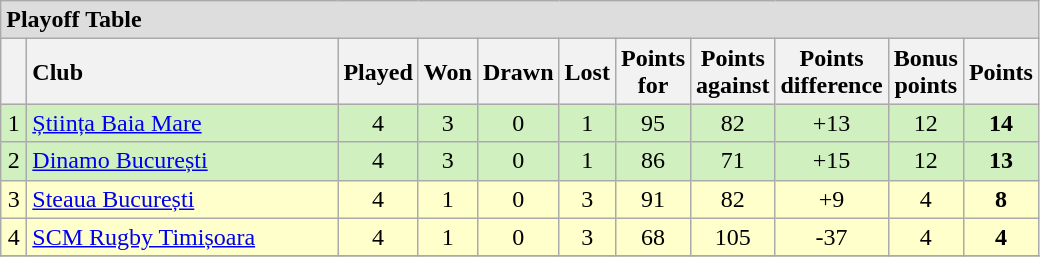<table class="wikitable" style="float:left; margin-right:15px; text-align: centre;">
<tr>
<td colspan="11" bgcolor="#dddddd" cellpadding="0" cellspacing="0"><strong>Playoff Table</strong></td>
</tr>
<tr>
<th bgcolor="#efefef" width="10"></th>
<th bgcolor="#efefef" style="text-align:left" width="200">Club</th>
<th bgcolor="#efefef" width="20">Played</th>
<th bgcolor="#efefef" width="20">Won</th>
<th bgcolor="#efefef" width="20">Drawn</th>
<th bgcolor="#efefef" width="20">Lost</th>
<th bgcolor="#efefef" width="20">Points for</th>
<th bgcolor="#efefef" width="20">Points against</th>
<th bgcolor="#efefef" width="20">Points difference</th>
<th bgcolor="#efefef" width="20">Bonus points</th>
<th bgcolor="#efefef" width="20">Points</th>
</tr>
<tr bgcolor=#d0f0c0 align=center>
<td>1</td>
<td align=left><a href='#'>Știința Baia Mare</a></td>
<td>4</td>
<td>3</td>
<td>0</td>
<td>1</td>
<td>95</td>
<td>82</td>
<td>+13</td>
<td>12</td>
<td><strong>14</strong></td>
</tr>
<tr bgcolor=#d0f0c0 align=center>
<td>2</td>
<td align=left><a href='#'>Dinamo București</a></td>
<td>4</td>
<td>3</td>
<td>0</td>
<td>1</td>
<td>86</td>
<td>71</td>
<td>+15</td>
<td>12</td>
<td><strong>13</strong></td>
</tr>
<tr bgcolor=#ffc align=center>
<td>3</td>
<td align=left><a href='#'>Steaua București</a></td>
<td>4</td>
<td>1</td>
<td>0</td>
<td>3</td>
<td>91</td>
<td>82</td>
<td>+9</td>
<td>4</td>
<td><strong>8</strong></td>
</tr>
<tr bgcolor=#ffc  align=center>
<td>4</td>
<td align=left><a href='#'>SCM Rugby Timișoara</a></td>
<td>4</td>
<td>1</td>
<td>0</td>
<td>3</td>
<td>68</td>
<td>105</td>
<td>-37</td>
<td>4</td>
<td><strong>4</strong></td>
</tr>
<tr>
</tr>
</table>
